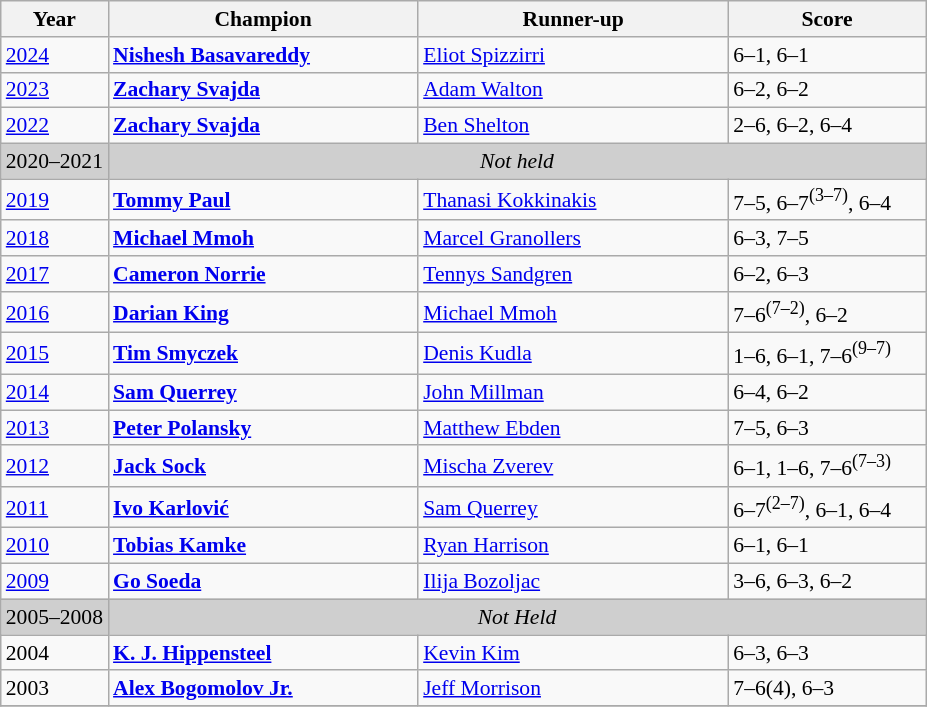<table class="wikitable" style="font-size:90%">
<tr>
<th>Year</th>
<th width="200">Champion</th>
<th width="200">Runner-up</th>
<th width="125">Score</th>
</tr>
<tr>
<td><a href='#'>2024</a></td>
<td> <strong><a href='#'>Nishesh Basavareddy</a></strong></td>
<td> <a href='#'>Eliot Spizzirri</a></td>
<td>6–1, 6–1</td>
</tr>
<tr>
<td><a href='#'>2023</a></td>
<td> <strong><a href='#'>Zachary Svajda</a></strong></td>
<td> <a href='#'>Adam Walton</a></td>
<td>6–2, 6–2</td>
</tr>
<tr>
<td><a href='#'>2022</a></td>
<td> <strong><a href='#'>Zachary Svajda</a></strong></td>
<td> <a href='#'>Ben Shelton</a></td>
<td>2–6, 6–2, 6–4</td>
</tr>
<tr>
<td style="background:#cfcfcf">2020–2021</td>
<td colspan=3 align=center style="background:#cfcfcf"><em>Not held</em></td>
</tr>
<tr>
<td><a href='#'>2019</a></td>
<td> <strong><a href='#'>Tommy Paul</a></strong></td>
<td> <a href='#'>Thanasi Kokkinakis</a></td>
<td>7–5, 6–7<sup>(3–7)</sup>, 6–4</td>
</tr>
<tr>
<td><a href='#'>2018</a></td>
<td> <strong><a href='#'>Michael Mmoh</a></strong></td>
<td> <a href='#'>Marcel Granollers</a></td>
<td>6–3, 7–5</td>
</tr>
<tr>
<td><a href='#'>2017</a></td>
<td> <strong><a href='#'>Cameron Norrie</a></strong></td>
<td> <a href='#'>Tennys Sandgren</a></td>
<td>6–2, 6–3</td>
</tr>
<tr>
<td><a href='#'>2016</a></td>
<td> <strong><a href='#'>Darian King</a></strong></td>
<td> <a href='#'>Michael Mmoh</a></td>
<td>7–6<sup>(7–2)</sup>, 6–2</td>
</tr>
<tr>
<td><a href='#'>2015</a></td>
<td> <strong><a href='#'>Tim Smyczek</a></strong></td>
<td> <a href='#'>Denis Kudla</a></td>
<td>1–6, 6–1, 7–6<sup>(9–7)</sup></td>
</tr>
<tr>
<td><a href='#'>2014</a></td>
<td> <strong><a href='#'>Sam Querrey</a></strong></td>
<td> <a href='#'>John Millman</a></td>
<td>6–4, 6–2</td>
</tr>
<tr>
<td><a href='#'>2013</a></td>
<td> <strong><a href='#'>Peter Polansky</a></strong></td>
<td> <a href='#'>Matthew Ebden</a></td>
<td>7–5, 6–3</td>
</tr>
<tr>
<td><a href='#'>2012</a></td>
<td> <strong><a href='#'>Jack Sock</a></strong></td>
<td> <a href='#'>Mischa Zverev</a></td>
<td>6–1, 1–6, 7–6<sup>(7–3)</sup></td>
</tr>
<tr>
<td><a href='#'>2011</a></td>
<td> <strong><a href='#'>Ivo Karlović</a></strong></td>
<td> <a href='#'>Sam Querrey</a></td>
<td>6–7<sup>(2–7)</sup>, 6–1, 6–4</td>
</tr>
<tr>
<td><a href='#'>2010</a></td>
<td> <strong><a href='#'>Tobias Kamke</a></strong></td>
<td> <a href='#'>Ryan Harrison</a></td>
<td>6–1, 6–1</td>
</tr>
<tr>
<td><a href='#'>2009</a></td>
<td> <strong><a href='#'>Go Soeda</a></strong></td>
<td> <a href='#'>Ilija Bozoljac</a></td>
<td>3–6, 6–3, 6–2</td>
</tr>
<tr>
<td style="background:#cfcfcf">2005–2008</td>
<td colspan=3 align=center style="background:#cfcfcf"><em>Not Held</em></td>
</tr>
<tr>
<td>2004</td>
<td> <strong><a href='#'>K. J. Hippensteel</a></strong></td>
<td> <a href='#'>Kevin Kim</a></td>
<td>6–3, 6–3</td>
</tr>
<tr>
<td>2003</td>
<td> <strong><a href='#'>Alex Bogomolov Jr.</a></strong></td>
<td> <a href='#'>Jeff Morrison</a></td>
<td>7–6(4), 6–3</td>
</tr>
<tr>
</tr>
</table>
